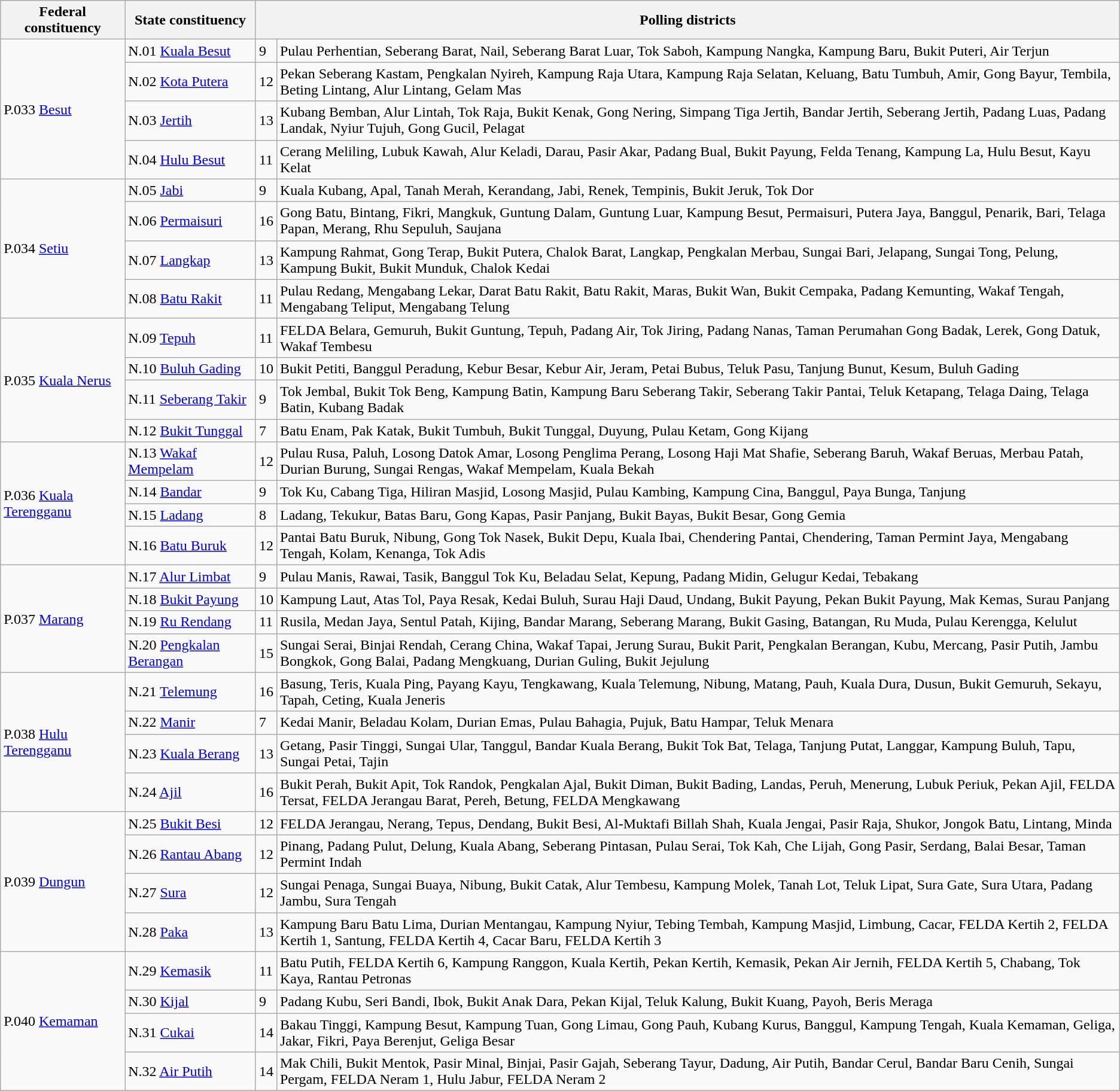<table class="wikitable sortable">
<tr>
<th>Federal constituency</th>
<th>State constituency</th>
<th colspan=2>Polling districts</th>
</tr>
<tr>
<td rowspan=4>P.033 <a href='#'>Besut</a></td>
<td>N.01 <a href='#'>Kuala Besut</a></td>
<td>9</td>
<td>Pulau Perhentian, Seberang Barat, Nail, Seberang Barat Luar, Tok Saboh, Kampung Nangka, Kampung Baru, Bukit Puteri, Air Terjun</td>
</tr>
<tr>
<td>N.02 <a href='#'>Kota Putera</a></td>
<td>12</td>
<td>Pekan Seberang Kastam, Pengkalan Nyireh, Kampung Raja Utara, Kampung Raja Selatan, Keluang, Batu Tumbuh, Amir, Gong Bayur, Tembila, Beting Lintang, Alur Lintang, Gelam Mas</td>
</tr>
<tr>
<td>N.03 <a href='#'>Jertih</a></td>
<td>13</td>
<td>Kubang Bemban, Alur Lintah, Tok Raja, Bukit Kenak, Gong Nering, Simpang Tiga Jertih, Bandar Jertih, Seberang Jertih, Padang Luas, Padang Landak, Nyiur Tujuh, Gong Gucil, Pelagat</td>
</tr>
<tr>
<td>N.04 <a href='#'>Hulu Besut</a></td>
<td>11</td>
<td>Cerang Meliling, Lubuk Kawah, Alur Keladi, Darau, Pasir Akar, Padang Bual, Bukit Payung, Felda Tenang, Kampung La, Hulu Besut, Kayu Kelat</td>
</tr>
<tr>
<td rowspan=4>P.034 <a href='#'>Setiu</a></td>
<td>N.05 <a href='#'>Jabi</a></td>
<td>9</td>
<td>Kuala Kubang, Apal, Tanah Merah, Kerandang, Jabi, Renek, Tempinis, Bukit Jeruk, Tok Dor</td>
</tr>
<tr>
<td>N.06 <a href='#'>Permaisuri</a></td>
<td>16</td>
<td>Gong Batu, Bintang, Fikri, Mangkuk, Guntung Dalam, Guntung Luar, Kampung Besut, Permaisuri, Putera Jaya, Banggul, Penarik, Bari, Telaga Papan, Merang, Rhu Sepuluh, Saujana</td>
</tr>
<tr>
<td>N.07 <a href='#'>Langkap</a></td>
<td>13</td>
<td>Kampung Rahmat, Gong Terap, Bukit Putera, Chalok Barat, Langkap, Pengkalan Merbau, Sungai Bari, Jelapang, Sungai Tong, Pelung, Kampung Bukit, Bukit Munduk, Chalok Kedai</td>
</tr>
<tr>
<td>N.08 <a href='#'>Batu Rakit</a></td>
<td>11</td>
<td>Pulau Redang, Mengabang Lekar, Darat Batu Rakit, Batu Rakit, Maras, Bukit Wan, Bukit Cempaka, Padang Kemunting, Wakaf Tengah, Mengabang Teliput, Mengabang Telung</td>
</tr>
<tr>
<td rowspan=4>P.035 <a href='#'>Kuala Nerus</a></td>
<td>N.09 <a href='#'>Tepuh</a></td>
<td>11</td>
<td>FELDA Belara, Gemuruh, Bukit Guntung, Tepuh, Padang Air, Tok Jiring, Padang Nanas, Taman Perumahan Gong Badak, Lerek, Gong Datuk, Wakaf Tembesu</td>
</tr>
<tr>
<td>N.10 <a href='#'>Buluh Gading</a></td>
<td>10</td>
<td>Bukit Petiti, Banggul Peradung, Kebur Besar, Kebur Air, Jeram, Petai Bubus, Teluk Pasu, Tanjung Bunut, Kesum, Buluh Gading</td>
</tr>
<tr>
<td>N.11 <a href='#'>Seberang Takir</a></td>
<td>9</td>
<td>Tok Jembal, Bukit Tok Beng, Kampung Batin, Kampung Baru Seberang Takir, Seberang Takir Pantai, Teluk Ketapang, Telaga Daing, Telaga Batin, Kubang Badak</td>
</tr>
<tr>
<td>N.12 <a href='#'>Bukit Tunggal</a></td>
<td>7</td>
<td>Batu Enam, Pak Katak, Bukit Tumbuh, Bukit Tunggal, Duyung, Pulau Ketam, Gong Kijang</td>
</tr>
<tr>
<td rowspan=4>P.036 <a href='#'>Kuala Terengganu</a></td>
<td>N.13 <a href='#'>Wakaf Mempelam</a></td>
<td>12</td>
<td>Pulau Rusa, Paluh, Losong Datok Amar, Losong Penglima Perang, Losong Haji Mat Shafie, Seberang Baruh, Wakaf Beruas, Merbau Patah, Durian Burung, Sungai Rengas, Wakaf Mempelam, Kuala Bekah</td>
</tr>
<tr>
<td>N.14 <a href='#'>Bandar</a></td>
<td>9</td>
<td>Tok Ku, Cabang Tiga, Hiliran Masjid, Losong Masjid, Pulau Kambing, Kampung Cina, Banggul, Paya Bunga, Tanjung</td>
</tr>
<tr>
<td>N.15 <a href='#'>Ladang</a></td>
<td>8</td>
<td>Ladang, Tekukur, Batas Baru, Gong Kapas, Pasir Panjang, Bukit Bayas, Bukit Besar, Gong Gemia</td>
</tr>
<tr>
<td>N.16 <a href='#'>Batu Buruk</a></td>
<td>12</td>
<td>Pantai Batu Buruk, Nibung, Gong Tok Nasek, Bukit Depu, Kuala Ibai, Chendering Pantai, Chendering, Taman Permint Jaya, Mengabang Tengah, Kolam, Kenanga, Tok Adis</td>
</tr>
<tr>
<td rowspan=4>P.037 <a href='#'>Marang</a></td>
<td>N.17 <a href='#'>Alur Limbat</a></td>
<td>9</td>
<td>Pulau Manis, Rawai, Tasik, Banggul Tok Ku, Beladau Selat, Kepung, Padang Midin, Gelugur Kedai, Tebakang</td>
</tr>
<tr>
<td>N.18 <a href='#'>Bukit Payung</a></td>
<td>10</td>
<td>Kampung Laut, Atas Tol, Paya Resak, Kedai Buluh, Surau Haji Daud, Undang, Bukit Payung, Pekan Bukit Payung, Mak Kemas, Surau Panjang</td>
</tr>
<tr>
<td>N.19 <a href='#'>Ru Rendang</a></td>
<td>11</td>
<td>Rusila, Medan Jaya, Sentul Patah, Kijing, Bandar Marang, Seberang Marang, Bukit Gasing, Batangan, Ru Muda, Pulau Kerengga, Kelulut</td>
</tr>
<tr>
<td>N.20 <a href='#'>Pengkalan Berangan</a></td>
<td>15</td>
<td>Sungai Serai, Binjai Rendah, Cerang China, Wakaf Tapai, Jerung Surau, Bukit Parit, Pengkalan Berangan, Kubu, Mercang, Pasir Putih, Jambu Bongkok, Gong Balai, Padang Mengkuang, Durian Guling, Bukit Jejulung</td>
</tr>
<tr>
<td rowspan=4>P.038 <a href='#'>Hulu Terengganu</a></td>
<td>N.21 <a href='#'>Telemung</a></td>
<td>16</td>
<td>Basung, Teris, Kuala Ping, Payang Kayu, Tengkawang, Kuala Telemung, Nibung, Matang, Pauh, Kuala Dura, Dusun, Bukit Gemuruh, Sekayu, Tapah, Ceting, Kuala Jeneris</td>
</tr>
<tr>
<td>N.22 <a href='#'>Manir</a></td>
<td>7</td>
<td>Kedai Manir, Beladau Kolam, Durian Emas, Pulau Bahagia, Pujuk, Batu Hampar, Teluk Menara</td>
</tr>
<tr>
<td>N.23 <a href='#'>Kuala Berang</a></td>
<td>13</td>
<td>Getang, Pasir Tinggi, Sungai Ular, Tanggul, Bandar Kuala Berang, Bukit Tok Bat, Telaga, Tanjung Putat, Langgar, Kampung Buluh, Tapu, Sungai Petai, Tajin</td>
</tr>
<tr>
<td>N.24 <a href='#'>Ajil</a></td>
<td>16</td>
<td>Bukit Perah, Bukit Apit, Tok Randok, Pengkalan Ajal, Bukit Diman, Bukit Bading, Landas, Peruh, Menerung, Lubuk Periuk, Pekan Ajil, FELDA Tersat, FELDA Jerangau Barat, Pereh, Betung, FELDA Mengkawang</td>
</tr>
<tr>
<td rowspan=4>P.039 <a href='#'>Dungun</a></td>
<td>N.25 <a href='#'>Bukit Besi</a></td>
<td>12</td>
<td>FELDA Jerangau, Nerang, Tepus, Dendang, Bukit Besi, Al-Muktafi Billah Shah, Kuala Jengai, Pasir Raja, Shukor, Jongok Batu, Lintang, Minda</td>
</tr>
<tr>
<td>N.26 <a href='#'>Rantau Abang</a></td>
<td>12</td>
<td>Pinang, Padang Pulut, Delung, Kuala Abang, Seberang Pintasan, Pulau Serai, Tok Kah, Che Lijah, Gong Pasir, Serdang, Balai Besar, Taman Permint Indah</td>
</tr>
<tr>
<td>N.27 <a href='#'>Sura</a></td>
<td>12</td>
<td>Sungai Penaga, Sungai Buaya, Nibung, Bukit Catak, Alur Tembesu, Kampung Molek, Tanah Lot, Teluk Lipat, Sura Gate, Sura Utara, Padang Jambu, Sura Tengah</td>
</tr>
<tr>
<td>N.28 <a href='#'>Paka</a></td>
<td>13</td>
<td>Kampung Baru Batu Lima, Durian Mentangau, Kampung Nyiur, Tebing Tembah, Kampung Masjid, Limbung, Cacar, FELDA Kertih 2, FELDA Kertih 1, Santung, FELDA Kertih 4, Cacar Baru, FELDA Kertih 3</td>
</tr>
<tr>
<td rowspan=4>P.040 <a href='#'>Kemaman</a></td>
<td>N.29 <a href='#'>Kemasik</a></td>
<td>11</td>
<td>Batu Putih, FELDA Kertih 6, Kampung Ranggon, Kuala Kertih, Pekan Kertih, Kemasik, Pekan Air Jernih, FELDA Kertih 5, Chabang, Tok Kaya, Rantau Petronas</td>
</tr>
<tr>
<td>N.30 <a href='#'>Kijal</a></td>
<td>9</td>
<td>Padang Kubu, Seri Bandi, Ibok, Bukit Anak Dara, Pekan Kijal, Teluk Kalung, Bukit Kuang, Payoh, Beris Meraga</td>
</tr>
<tr>
<td>N.31 <a href='#'>Cukai</a></td>
<td>14</td>
<td>Bakau Tinggi, Kampung Besut, Kampung Tuan, Gong Limau, Gong Pauh, Kubang Kurus, Banggul, Kampung Tengah, Kuala Kemaman, Geliga, Jakar, Fikri, Paya Berenjut, Geliga Besar</td>
</tr>
<tr>
<td>N.32 <a href='#'>Air Putih</a></td>
<td>14</td>
<td>Mak Chili, Bukit Mentok, Pasir Minal, Binjai, Pasir Gajah, Seberang Tayur, Dadung, Air Putih, Bandar Cerul, Bandar Baru Cenih, Sungai Pergam, FELDA Neram 1, Hulu Jabur, FELDA Neram 2</td>
</tr>
</table>
